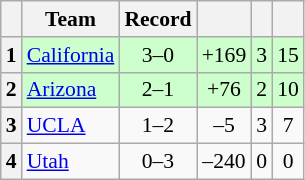<table class="wikitable sortable collapsible collapsed plainrowheaders" style="font-size:90%;">
<tr>
<th scope=col></th>
<th scope=col>Team</th>
<th scope=col>Record</th>
<th scope=col></th>
<th scope=col></th>
<th scope=col></th>
</tr>
<tr bgcolor=ccffcc>
<th align=center>1</th>
<td> <a href='#'>California</a></td>
<td align=center>3–0</td>
<td align=center>+169</td>
<td align=center>3</td>
<td align=center>15</td>
</tr>
<tr bgcolor=ccffcc>
<th align=center>2</th>
<td> <a href='#'>Arizona</a></td>
<td align=center>2–1</td>
<td align=center>+76</td>
<td align=center>2</td>
<td align=center>10</td>
</tr>
<tr>
<th align=center>3</th>
<td> <a href='#'>UCLA</a></td>
<td align=center>1–2</td>
<td align=center>–5</td>
<td align=center>3</td>
<td align=center>7</td>
</tr>
<tr>
<th align=center>4</th>
<td> <a href='#'>Utah</a></td>
<td align=center>0–3</td>
<td align=center>–240</td>
<td align=center>0</td>
<td align=center>0</td>
</tr>
</table>
